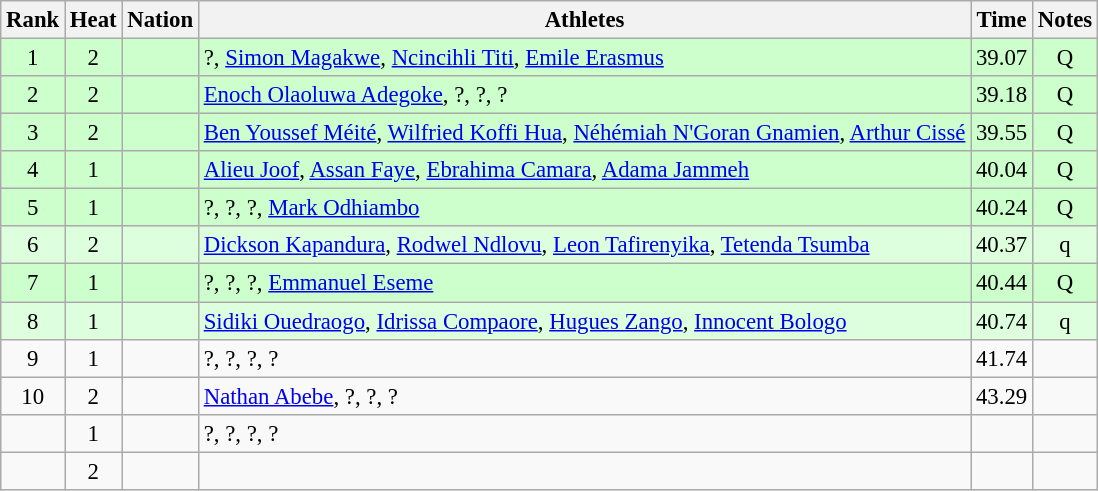<table class="wikitable sortable" style="text-align:center;font-size:95%">
<tr>
<th>Rank</th>
<th>Heat</th>
<th>Nation</th>
<th>Athletes</th>
<th>Time</th>
<th>Notes</th>
</tr>
<tr bgcolor=ccffcc>
<td>1</td>
<td>2</td>
<td align=left></td>
<td align=left>?, <a href='#'>Simon Magakwe</a>, <a href='#'>Ncincihli Titi</a>, <a href='#'>Emile Erasmus</a></td>
<td>39.07</td>
<td>Q</td>
</tr>
<tr bgcolor=ccffcc>
<td>2</td>
<td>2</td>
<td align=left></td>
<td align=left><a href='#'>Enoch Olaoluwa Adegoke</a>, ?, ?, ?</td>
<td>39.18</td>
<td>Q</td>
</tr>
<tr bgcolor=ccffcc>
<td>3</td>
<td>2</td>
<td align=left></td>
<td align=left><a href='#'>Ben Youssef Méité</a>, <a href='#'>Wilfried Koffi Hua</a>, <a href='#'>Néhémiah N'Goran Gnamien</a>, <a href='#'>Arthur Cissé</a></td>
<td>39.55</td>
<td>Q</td>
</tr>
<tr bgcolor=ccffcc>
<td>4</td>
<td>1</td>
<td align=left></td>
<td align=left><a href='#'>Alieu Joof</a>, <a href='#'>Assan Faye</a>, <a href='#'>Ebrahima Camara</a>, <a href='#'>Adama Jammeh</a></td>
<td>40.04</td>
<td>Q</td>
</tr>
<tr bgcolor=ccffcc>
<td>5</td>
<td>1</td>
<td align=left></td>
<td align=left>?, ?, ?, <a href='#'>Mark Odhiambo</a></td>
<td>40.24</td>
<td>Q</td>
</tr>
<tr bgcolor=ddffdd>
<td>6</td>
<td>2</td>
<td align=left></td>
<td align=left><a href='#'>Dickson Kapandura</a>, <a href='#'>Rodwel Ndlovu</a>, <a href='#'>Leon Tafirenyika</a>, <a href='#'>Tetenda Tsumba</a></td>
<td>40.37</td>
<td>q</td>
</tr>
<tr bgcolor=ccffcc>
<td>7</td>
<td>1</td>
<td align=left></td>
<td align=left>?, ?, ?, <a href='#'>Emmanuel Eseme</a></td>
<td>40.44</td>
<td>Q</td>
</tr>
<tr bgcolor=ddffdd>
<td>8</td>
<td>1</td>
<td align=left></td>
<td align=left><a href='#'>Sidiki Ouedraogo</a>, <a href='#'>Idrissa Compaore</a>, <a href='#'>Hugues Zango</a>, <a href='#'>Innocent Bologo</a></td>
<td>40.74</td>
<td>q</td>
</tr>
<tr>
<td>9</td>
<td>1</td>
<td align=left></td>
<td align=left>?, ?, ?, ?</td>
<td>41.74</td>
<td></td>
</tr>
<tr>
<td>10</td>
<td>2</td>
<td align=left></td>
<td align=left><a href='#'>Nathan Abebe</a>, ?, ?, ?</td>
<td>43.29</td>
<td></td>
</tr>
<tr>
<td></td>
<td>1</td>
<td align=left></td>
<td align=left>?, ?, ?, ?</td>
<td></td>
<td></td>
</tr>
<tr>
<td></td>
<td>2</td>
<td align=left></td>
<td align=left></td>
<td></td>
<td></td>
</tr>
</table>
